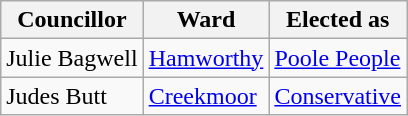<table class="wikitable">
<tr>
<th>Councillor</th>
<th>Ward</th>
<th>Elected as</th>
</tr>
<tr>
<td>Julie Bagwell</td>
<td><a href='#'>Hamworthy</a></td>
<td><a href='#'>Poole People</a></td>
</tr>
<tr>
<td>Judes Butt</td>
<td><a href='#'>Creekmoor</a></td>
<td><a href='#'>Conservative</a></td>
</tr>
</table>
